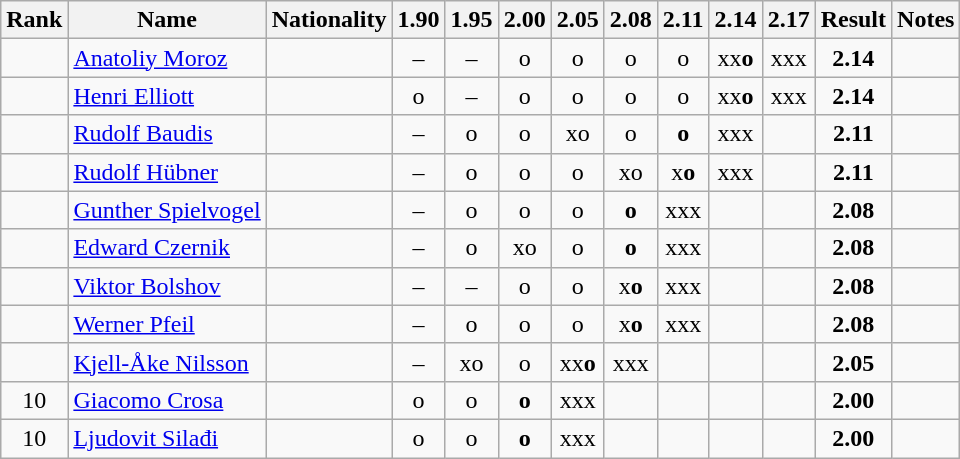<table class="wikitable sortable" style="text-align:center">
<tr>
<th>Rank</th>
<th>Name</th>
<th>Nationality</th>
<th>1.90</th>
<th>1.95</th>
<th>2.00</th>
<th>2.05</th>
<th>2.08</th>
<th>2.11</th>
<th>2.14</th>
<th>2.17</th>
<th>Result</th>
<th>Notes</th>
</tr>
<tr>
<td></td>
<td align="left"><a href='#'>Anatoliy Moroz</a></td>
<td align=left></td>
<td>–</td>
<td>–</td>
<td>o</td>
<td>o</td>
<td>o</td>
<td>o</td>
<td>xx<strong>o</strong></td>
<td>xxx</td>
<td><strong>2.14</strong></td>
<td></td>
</tr>
<tr>
<td></td>
<td align="left"><a href='#'>Henri Elliott</a></td>
<td align=left></td>
<td>o</td>
<td>–</td>
<td>o</td>
<td>o</td>
<td>o</td>
<td>o</td>
<td>xx<strong>o</strong></td>
<td>xxx</td>
<td><strong>2.14</strong></td>
<td></td>
</tr>
<tr>
<td></td>
<td align="left"><a href='#'>Rudolf Baudis</a></td>
<td align=left></td>
<td>–</td>
<td>o</td>
<td>o</td>
<td>xo</td>
<td>o</td>
<td><strong>o</strong></td>
<td>xxx</td>
<td></td>
<td><strong>2.11</strong></td>
<td></td>
</tr>
<tr>
<td></td>
<td align="left"><a href='#'>Rudolf Hübner</a></td>
<td align=left></td>
<td>–</td>
<td>o</td>
<td>o</td>
<td>o</td>
<td>xo</td>
<td>x<strong>o</strong></td>
<td>xxx</td>
<td></td>
<td><strong>2.11</strong></td>
<td></td>
</tr>
<tr>
<td></td>
<td align="left"><a href='#'>Gunther Spielvogel</a></td>
<td align=left></td>
<td>–</td>
<td>o</td>
<td>o</td>
<td>o</td>
<td><strong>o</strong></td>
<td>xxx</td>
<td></td>
<td></td>
<td><strong>2.08</strong></td>
<td></td>
</tr>
<tr>
<td></td>
<td align="left"><a href='#'>Edward Czernik</a></td>
<td align=left></td>
<td>–</td>
<td>o</td>
<td>xo</td>
<td>o</td>
<td><strong>o</strong></td>
<td>xxx</td>
<td></td>
<td></td>
<td><strong>2.08</strong></td>
<td></td>
</tr>
<tr>
<td></td>
<td align="left"><a href='#'>Viktor Bolshov</a></td>
<td align=left></td>
<td>–</td>
<td>–</td>
<td>o</td>
<td>o</td>
<td>x<strong>o</strong></td>
<td>xxx</td>
<td></td>
<td></td>
<td><strong>2.08</strong></td>
<td></td>
</tr>
<tr>
<td></td>
<td align="left"><a href='#'>Werner Pfeil</a></td>
<td align=left></td>
<td>–</td>
<td>o</td>
<td>o</td>
<td>o</td>
<td>x<strong>o</strong></td>
<td>xxx</td>
<td></td>
<td></td>
<td><strong>2.08</strong></td>
<td></td>
</tr>
<tr>
<td></td>
<td align="left"><a href='#'>Kjell-Åke Nilsson</a></td>
<td align=left></td>
<td>–</td>
<td>xo</td>
<td>o</td>
<td>xx<strong>o</strong></td>
<td>xxx</td>
<td></td>
<td></td>
<td></td>
<td><strong>2.05</strong></td>
<td></td>
</tr>
<tr>
<td>10</td>
<td align="left"><a href='#'>Giacomo Crosa</a></td>
<td align=left></td>
<td>o</td>
<td>o</td>
<td><strong>o</strong></td>
<td>xxx</td>
<td></td>
<td></td>
<td></td>
<td></td>
<td><strong>2.00</strong></td>
<td></td>
</tr>
<tr>
<td>10</td>
<td align="left"><a href='#'>Ljudovit Silađi</a></td>
<td align=left></td>
<td>o</td>
<td>o</td>
<td><strong>o</strong></td>
<td>xxx</td>
<td></td>
<td></td>
<td></td>
<td></td>
<td><strong>2.00</strong></td>
<td></td>
</tr>
</table>
